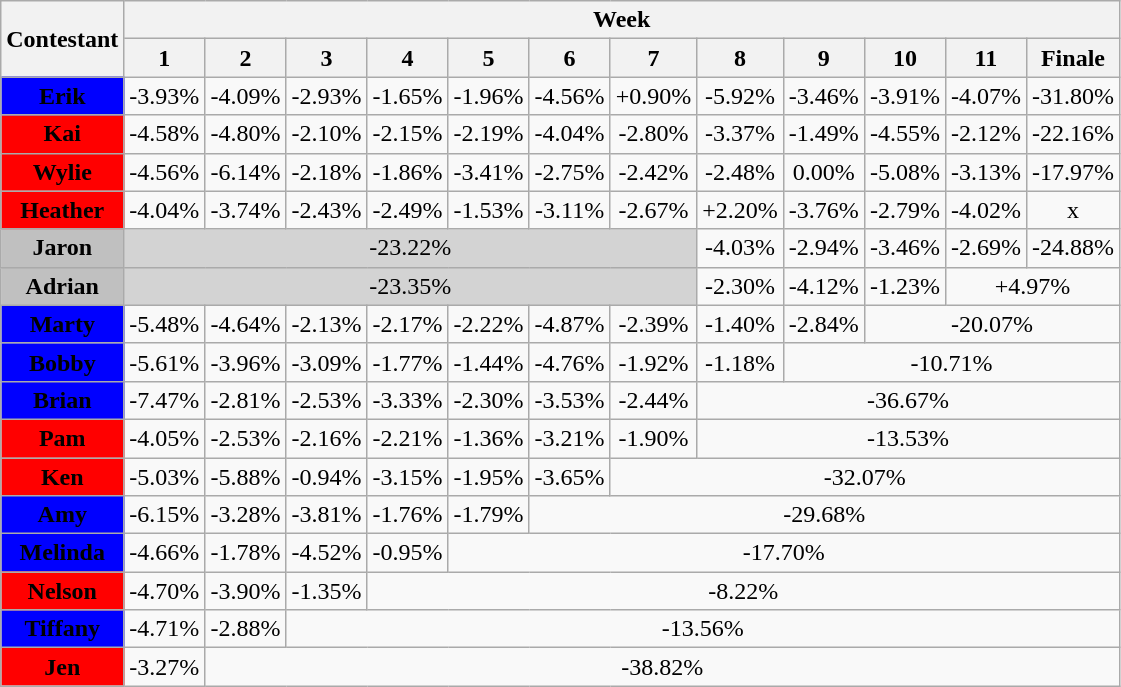<table class="wikitable" style="text-align:center" align="center">
<tr>
<th rowspan=2>Contestant</th>
<th colspan=12>Week</th>
</tr>
<tr>
<th>1</th>
<th>2</th>
<th>3</th>
<th>4</th>
<th>5</th>
<th>6</th>
<th>7</th>
<th>8</th>
<th>9</th>
<th>10</th>
<th>11</th>
<th>Finale</th>
</tr>
<tr>
<td bgcolor="blue"><span><strong>Erik</strong></span></td>
<td>-3.93%</td>
<td>-4.09%</td>
<td>-2.93%</td>
<td>-1.65%</td>
<td>-1.96%</td>
<td>-4.56%</td>
<td>+0.90%</td>
<td>-5.92%</td>
<td>-3.46%</td>
<td>-3.91%</td>
<td>-4.07%</td>
<td>-31.80%</td>
</tr>
<tr>
<td bgcolor="red"><span><strong>Kai</strong></span></td>
<td>-4.58%</td>
<td>-4.80%</td>
<td>-2.10%</td>
<td>-2.15%</td>
<td>-2.19%</td>
<td>-4.04%</td>
<td>-2.80%</td>
<td>-3.37%</td>
<td>-1.49%</td>
<td>-4.55%</td>
<td>-2.12%</td>
<td>-22.16%</td>
</tr>
<tr>
<td bgcolor="red"><span><strong>Wylie</strong></span></td>
<td>-4.56%</td>
<td>-6.14%</td>
<td>-2.18%</td>
<td>-1.86%</td>
<td>-3.41%</td>
<td>-2.75%</td>
<td>-2.42%</td>
<td>-2.48%</td>
<td>0.00%</td>
<td>-5.08%</td>
<td>-3.13%</td>
<td>-17.97%</td>
</tr>
<tr>
<td bgcolor="red"><span><strong>Heather</strong></span></td>
<td>-4.04%</td>
<td>-3.74%</td>
<td>-2.43%</td>
<td>-2.49%</td>
<td>-1.53%</td>
<td>-3.11%</td>
<td>-2.67%</td>
<td>+2.20%</td>
<td>-3.76%</td>
<td>-2.79%</td>
<td>-4.02%</td>
<td>x</td>
</tr>
<tr>
<td bgcolor="Silver"><span><strong>Jaron</strong></span></td>
<td colspan=7 bgcolor="lightgrey">-23.22%</td>
<td>-4.03%</td>
<td>-2.94%</td>
<td>-3.46%</td>
<td>-2.69%</td>
<td>-24.88%</td>
</tr>
<tr>
<td bgcolor="Silver"><span><strong>Adrian</strong></span></td>
<td colspan=7 bgcolor="lightgrey">-23.35%</td>
<td>-2.30%</td>
<td>-4.12%</td>
<td>-1.23%</td>
<td colspan=2>+4.97%</td>
</tr>
<tr>
<td bgcolor="blue"><span><strong>Marty</strong></span></td>
<td>-5.48%</td>
<td>-4.64%</td>
<td>-2.13%</td>
<td>-2.17%</td>
<td>-2.22%</td>
<td>-4.87%</td>
<td>-2.39%</td>
<td>-1.40%</td>
<td>-2.84%</td>
<td colspan=3>-20.07%</td>
</tr>
<tr>
<td bgcolor="blue"><span><strong>Bobby</strong></span></td>
<td>-5.61%</td>
<td>-3.96%</td>
<td>-3.09%</td>
<td>-1.77%</td>
<td>-1.44%</td>
<td>-4.76%</td>
<td>-1.92%</td>
<td>-1.18%</td>
<td colspan=4>-10.71%</td>
</tr>
<tr>
<td bgcolor="blue"><span><strong>Brian</strong></span></td>
<td>-7.47%</td>
<td>-2.81%</td>
<td>-2.53%</td>
<td>-3.33%</td>
<td>-2.30%</td>
<td>-3.53%</td>
<td>-2.44%</td>
<td colspan=5>-36.67%</td>
</tr>
<tr>
<td bgcolor="red"><span><strong>Pam</strong></span></td>
<td>-4.05%</td>
<td>-2.53%</td>
<td>-2.16%</td>
<td>-2.21%</td>
<td>-1.36%</td>
<td>-3.21%</td>
<td>-1.90%</td>
<td colspan=5>-13.53%</td>
</tr>
<tr>
<td bgcolor="red"><span><strong>Ken</strong></span></td>
<td>-5.03%</td>
<td>-5.88%</td>
<td>-0.94%</td>
<td>-3.15%</td>
<td>-1.95%</td>
<td>-3.65%</td>
<td colspan=6>-32.07%</td>
</tr>
<tr>
<td bgcolor="blue"><span><strong>Amy</strong></span></td>
<td>-6.15%</td>
<td>-3.28%</td>
<td>-3.81%</td>
<td>-1.76%</td>
<td>-1.79%</td>
<td colspan=7>-29.68%</td>
</tr>
<tr>
<td bgcolor="blue"><span><strong>Melinda</strong></span></td>
<td>-4.66%</td>
<td>-1.78%</td>
<td>-4.52%</td>
<td>-0.95%</td>
<td colspan=8>-17.70%</td>
</tr>
<tr>
<td bgcolor="red"><span><strong>Nelson</strong></span></td>
<td>-4.70%</td>
<td>-3.90%</td>
<td>-1.35%</td>
<td colspan=9>-8.22%</td>
</tr>
<tr>
<td bgcolor="blue"><span><strong>Tiffany</strong></span></td>
<td>-4.71%</td>
<td>-2.88%</td>
<td colspan=10>-13.56%</td>
</tr>
<tr>
<td bgcolor="red"><span><strong>Jen</strong></span></td>
<td>-3.27%</td>
<td colspan=11>-38.82%</td>
</tr>
</table>
